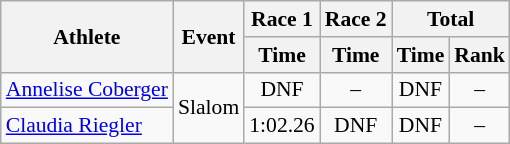<table class="wikitable" style="font-size:90%">
<tr>
<th rowspan="2">Athlete</th>
<th rowspan="2">Event</th>
<th>Race 1</th>
<th>Race 2</th>
<th colspan="2">Total</th>
</tr>
<tr>
<th>Time</th>
<th>Time</th>
<th>Time</th>
<th>Rank</th>
</tr>
<tr>
<td><a href='#'>Annelise Coberger</a></td>
<td rowspan="2">Slalom</td>
<td align="center">DNF</td>
<td align="center">–</td>
<td align="center">DNF</td>
<td align="center">–</td>
</tr>
<tr>
<td><a href='#'>Claudia Riegler</a></td>
<td align="center">1:02.26</td>
<td align="center">DNF</td>
<td align="center">DNF</td>
<td align="center">–</td>
</tr>
</table>
